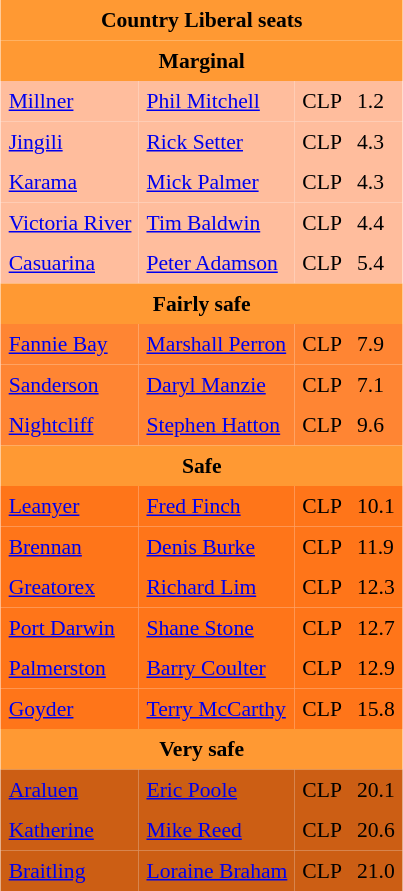<table class="toccolours" align="left" cellpadding="5" cellspacing="0" style="margin-right: .5em; margin-top: .4em; font-size: 90%; float:right">
<tr>
<td colspan="4"  style="text-align:center; background:#ff9933;"><span><strong>Country Liberal seats</strong></span></td>
</tr>
<tr>
<td colspan="4"  style="text-align:center; background:#ff9933;"><span><strong>Marginal</strong></span></td>
</tr>
<tr>
<td style="text-align:left; background:#FFBD9D;"><a href='#'>Millner</a></td>
<td style="text-align:left; background:#FFBD9D;"><a href='#'>Phil Mitchell</a></td>
<td style="text-align:left; background:#FFBD9D;">CLP</td>
<td style="text-align:left; background:#FFBD9D;">1.2</td>
</tr>
<tr>
<td style="text-align:left; background:#FFBD9D;"><a href='#'>Jingili</a></td>
<td style="text-align:left; background:#FFBD9D;"><a href='#'>Rick Setter</a></td>
<td style="text-align:left; background:#FFBD9D;">CLP</td>
<td style="text-align:left; background:#FFBD9D;">4.3</td>
</tr>
<tr>
<td style="text-align:left; background:#FFBD9D;"><a href='#'>Karama</a></td>
<td style="text-align:left; background:#FFBD9D;"><a href='#'>Mick Palmer</a></td>
<td style="text-align:left; background:#FFBD9D;">CLP</td>
<td style="text-align:left; background:#FFBD9D;">4.3</td>
</tr>
<tr>
<td style="text-align:left; background:#FFBD9D;"><a href='#'>Victoria River</a></td>
<td style="text-align:left; background:#FFBD9D;"><a href='#'>Tim Baldwin</a></td>
<td style="text-align:left; background:#FFBD9D;">CLP</td>
<td style="text-align:left; background:#FFBD9D;">4.4</td>
</tr>
<tr>
<td style="text-align:left; background:#FFBD9D;"><a href='#'>Casuarina</a></td>
<td style="text-align:left; background:#FFBD9D;"><a href='#'>Peter Adamson</a></td>
<td style="text-align:left; background:#FFBD9D;">CLP</td>
<td style="text-align:left; background:#FFBD9D;">5.4</td>
</tr>
<tr>
<td colspan="4"  style="text-align:center; background:#ff9933;"><span><strong>Fairly safe</strong></span></td>
</tr>
<tr>
<td style="text-align:left; background:#FF8533;"><a href='#'>Fannie Bay</a></td>
<td style="text-align:left; background:#FF8533;"><a href='#'>Marshall Perron</a></td>
<td style="text-align:left; background:#FF8533;">CLP</td>
<td style="text-align:left; background:#FF8533;">7.9</td>
</tr>
<tr>
<td style="text-align:left; background:#FF8533;"><a href='#'>Sanderson</a></td>
<td style="text-align:left; background:#FF8533;"><a href='#'>Daryl Manzie</a></td>
<td style="text-align:left; background:#FF8533;">CLP</td>
<td style="text-align:left; background:#FF8533;">7.1</td>
</tr>
<tr>
<td style="text-align:left; background:#FF8533;"><a href='#'>Nightcliff</a></td>
<td style="text-align:left; background:#FF8533;"><a href='#'>Stephen Hatton</a></td>
<td style="text-align:left; background:#FF8533;">CLP</td>
<td style="text-align:left; background:#FF8533;">9.6</td>
</tr>
<tr>
<td colspan="4"  style="text-align:center; background:#ff9933;"><span><strong>Safe</strong></span></td>
</tr>
<tr>
<td style="text-align:left; background:#FF7519;"><a href='#'>Leanyer</a></td>
<td style="text-align:left; background:#FF7519;"><a href='#'>Fred Finch</a></td>
<td style="text-align:left; background:#FF7519;">CLP</td>
<td style="text-align:left; background:#FF7519;">10.1</td>
</tr>
<tr>
<td style="text-align:left; background:#FF7519;"><a href='#'>Brennan</a></td>
<td style="text-align:left; background:#FF7519;"><a href='#'>Denis Burke</a></td>
<td style="text-align:left; background:#FF7519;">CLP</td>
<td style="text-align:left; background:#FF7519;">11.9</td>
</tr>
<tr>
<td style="text-align:left; background:#FF7519;"><a href='#'>Greatorex</a></td>
<td style="text-align:left; background:#FF7519;"><a href='#'>Richard Lim</a></td>
<td style="text-align:left; background:#FF7519;">CLP</td>
<td style="text-align:left; background:#FF7519;">12.3</td>
</tr>
<tr>
<td style="text-align:left; background:#FF7519;"><a href='#'>Port Darwin</a></td>
<td style="text-align:left; background:#FF7519;"><a href='#'>Shane Stone</a></td>
<td style="text-align:left; background:#FF7519;">CLP</td>
<td style="text-align:left; background:#FF7519;">12.7</td>
</tr>
<tr>
<td style="text-align:left; background:#FF7519;"><a href='#'>Palmerston</a></td>
<td style="text-align:left; background:#FF7519;"><a href='#'>Barry Coulter</a></td>
<td style="text-align:left; background:#FF7519;">CLP</td>
<td style="text-align:left; background:#FF7519;">12.9</td>
</tr>
<tr>
<td style="text-align:left; background:#FF7519;"><a href='#'>Goyder</a></td>
<td style="text-align:left; background:#FF7519;"><a href='#'>Terry McCarthy</a></td>
<td style="text-align:left; background:#FF7519;">CLP</td>
<td style="text-align:left; background:#FF7519;">15.8</td>
</tr>
<tr>
<td colspan="4"  style="text-align:center; background:#ff9933;"><span><strong>Very safe</strong></span></td>
</tr>
<tr>
<td style="text-align:left; background:#CC5E14;"><a href='#'>Araluen</a></td>
<td style="text-align:left; background:#CC5E14;"><a href='#'>Eric Poole</a></td>
<td style="text-align:left; background:#CC5E14;">CLP</td>
<td style="text-align:left; background:#CC5E14;">20.1</td>
</tr>
<tr>
<td style="text-align:left; background:#CC5E14;"><a href='#'>Katherine</a></td>
<td style="text-align:left; background:#CC5E14;"><a href='#'>Mike Reed</a></td>
<td style="text-align:left; background:#CC5E14;">CLP</td>
<td style="text-align:left; background:#CC5E14;">20.6</td>
</tr>
<tr>
<td style="text-align:left; background:#CC5E14;"><a href='#'>Braitling</a></td>
<td style="text-align:left; background:#CC5E14;"><a href='#'>Loraine Braham</a></td>
<td style="text-align:left; background:#CC5E14;">CLP</td>
<td style="text-align:left; background:#CC5E14;">21.0</td>
</tr>
</table>
